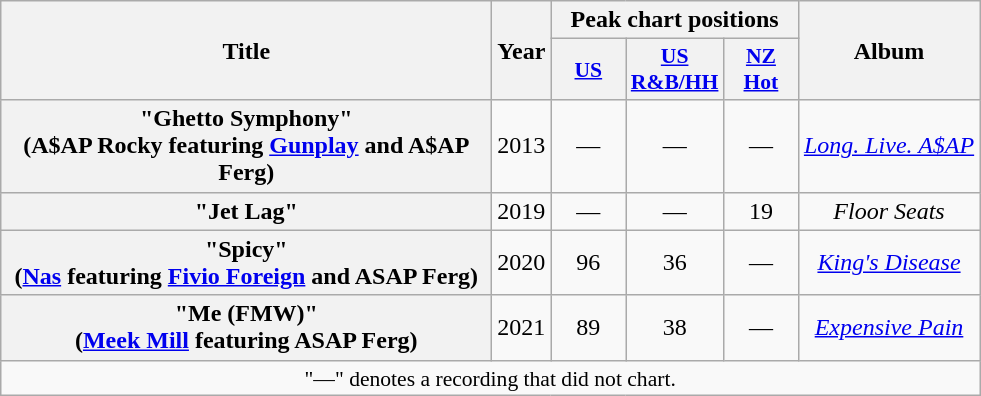<table class="wikitable plainrowheaders" style="text-align:center;">
<tr>
<th scope="col" rowspan="2" style="width:20em;">Title</th>
<th scope="col" rowspan="2">Year</th>
<th scope="col" colspan="3">Peak chart positions</th>
<th scope="col" rowspan="2">Album</th>
</tr>
<tr>
<th scope="col" style="width:3em;font-size:90%;"><a href='#'>US</a><br></th>
<th scope="col" style="width:3em;font-size:90%;"><a href='#'>US<br>R&B/HH</a><br></th>
<th scope="col" style="width:3em;font-size:90%;"><a href='#'>NZ<br>Hot</a><br></th>
</tr>
<tr>
<th scope="row">"Ghetto Symphony"<br><span>(A$AP Rocky featuring <a href='#'>Gunplay</a> and A$AP Ferg)</span></th>
<td>2013</td>
<td>—</td>
<td>—</td>
<td>—</td>
<td><em><a href='#'>Long. Live. A$AP</a></em></td>
</tr>
<tr>
<th scope="row">"Jet Lag"</th>
<td>2019</td>
<td>—</td>
<td>—</td>
<td>19</td>
<td><em>Floor Seats</em></td>
</tr>
<tr>
<th scope="row">"Spicy"<br><span>(<a href='#'>Nas</a> featuring <a href='#'>Fivio Foreign</a> and ASAP Ferg)</span></th>
<td>2020</td>
<td>96</td>
<td>36</td>
<td>—</td>
<td><em><a href='#'>King's Disease</a></em></td>
</tr>
<tr>
<th scope="row">"Me (FMW)"<br><span>(<a href='#'>Meek Mill</a> featuring ASAP Ferg)</span></th>
<td>2021</td>
<td>89</td>
<td>38</td>
<td>—</td>
<td><em><a href='#'>Expensive Pain</a></em></td>
</tr>
<tr>
<td colspan="6" style="font-size:90%">"—" denotes a recording that did not chart.</td>
</tr>
</table>
